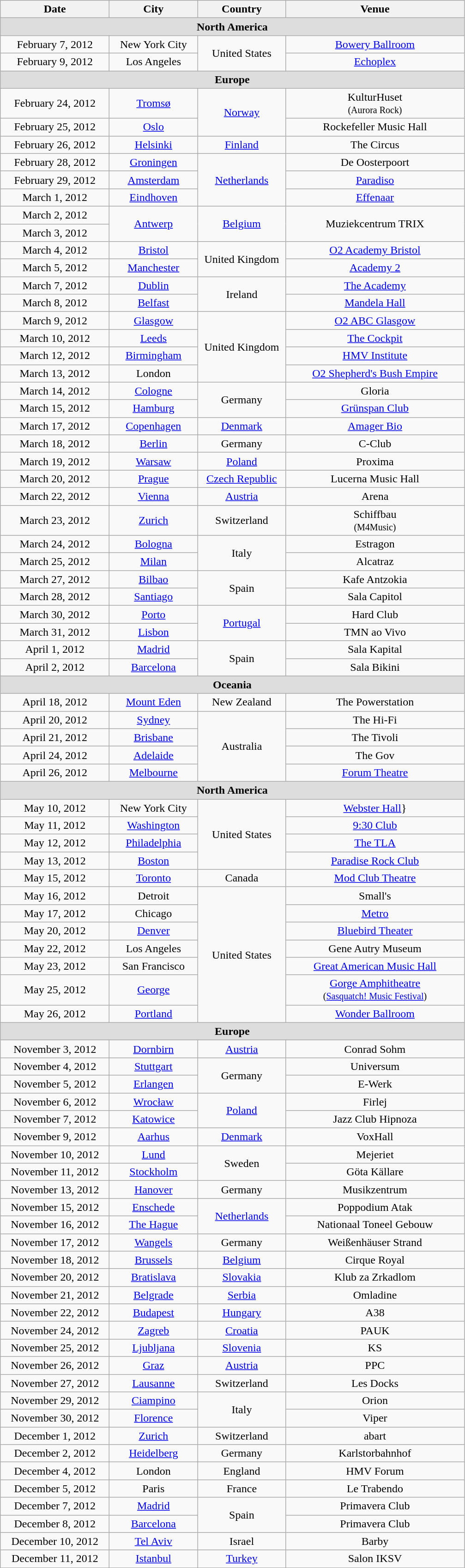<table class="wikitable collapsible collapsed">
<tr ">
<th style="width:150px;">Date</th>
<th style="width:120px;">City</th>
<th style="width:120px;">Country</th>
<th style="width:250px;">Venue</th>
</tr>
<tr style="background:#ddd;">
<td colspan="5" style="text-align:center;"><strong>North America</strong></td>
</tr>
<tr style="text-align:center;">
<td>February 7, 2012</td>
<td>New York City</td>
<td rowspan="2">United States</td>
<td><a href='#'>Bowery Ballroom</a></td>
</tr>
<tr style="text-align:center;">
<td>February 9, 2012</td>
<td>Los Angeles</td>
<td><a href='#'>Echoplex</a></td>
</tr>
<tr style="background:#ddd;">
<td colspan="5" style="text-align:center;"><strong>Europe</strong></td>
</tr>
<tr style="text-align:center;">
<td>February 24, 2012</td>
<td><a href='#'>Tromsø</a></td>
<td rowspan="2"><a href='#'>Norway</a></td>
<td>KulturHuset<br><small>(Aurora Rock)</small></td>
</tr>
<tr style="text-align:center;">
<td>February 25, 2012</td>
<td><a href='#'>Oslo</a></td>
<td>Rockefeller Music Hall</td>
</tr>
<tr style="text-align:center;">
<td>February 26, 2012</td>
<td><a href='#'>Helsinki</a></td>
<td><a href='#'>Finland</a></td>
<td>The Circus</td>
</tr>
<tr style="text-align:center;">
<td>February 28, 2012</td>
<td><a href='#'>Groningen</a></td>
<td rowspan="3"><a href='#'>Netherlands</a></td>
<td>De Oosterpoort</td>
</tr>
<tr style="text-align:center;">
<td>February 29, 2012</td>
<td><a href='#'>Amsterdam</a></td>
<td><a href='#'>Paradiso</a></td>
</tr>
<tr style="text-align:center;">
<td>March 1, 2012</td>
<td><a href='#'>Eindhoven</a></td>
<td><a href='#'>Effenaar</a></td>
</tr>
<tr style="text-align:center;">
<td>March 2, 2012</td>
<td rowspan="2"><a href='#'>Antwerp</a></td>
<td rowspan="2"><a href='#'>Belgium</a></td>
<td rowspan="2">Muziekcentrum TRIX</td>
</tr>
<tr style="text-align:center;">
<td>March 3, 2012</td>
</tr>
<tr style="text-align:center;">
<td>March 4, 2012</td>
<td><a href='#'>Bristol</a></td>
<td rowspan="2">United Kingdom</td>
<td><a href='#'>O2 Academy Bristol</a></td>
</tr>
<tr style="text-align:center;">
<td>March 5, 2012</td>
<td><a href='#'>Manchester</a></td>
<td><a href='#'>Academy 2</a></td>
</tr>
<tr style="text-align:center;">
<td>March 7, 2012</td>
<td><a href='#'>Dublin</a></td>
<td rowspan="2">Ireland</td>
<td><a href='#'>The Academy</a></td>
</tr>
<tr style="text-align:center;">
<td>March 8, 2012</td>
<td><a href='#'>Belfast</a></td>
<td><a href='#'>Mandela Hall</a></td>
</tr>
<tr style="text-align:center;">
<td>March 9, 2012</td>
<td><a href='#'>Glasgow</a></td>
<td rowspan="4">United Kingdom</td>
<td><a href='#'>O2 ABC Glasgow</a></td>
</tr>
<tr style="text-align:center;">
<td>March 10, 2012</td>
<td><a href='#'>Leeds</a></td>
<td><a href='#'>The Cockpit</a></td>
</tr>
<tr style="text-align:center;">
<td>March 12, 2012</td>
<td><a href='#'>Birmingham</a></td>
<td><a href='#'>HMV Institute</a></td>
</tr>
<tr style="text-align:center;">
<td>March 13, 2012</td>
<td>London</td>
<td><a href='#'>O2 Shepherd's Bush Empire</a></td>
</tr>
<tr style="text-align:center;">
<td>March 14, 2012</td>
<td><a href='#'>Cologne</a></td>
<td rowspan="2">Germany</td>
<td>Gloria</td>
</tr>
<tr style="text-align:center;">
<td>March 15, 2012</td>
<td><a href='#'>Hamburg</a></td>
<td><a href='#'>Grünspan Club</a></td>
</tr>
<tr style="text-align:center;">
<td>March 17, 2012</td>
<td><a href='#'>Copenhagen</a></td>
<td><a href='#'>Denmark</a></td>
<td><a href='#'>Amager Bio</a></td>
</tr>
<tr style="text-align:center;">
<td>March 18, 2012</td>
<td><a href='#'>Berlin</a></td>
<td>Germany</td>
<td>C-Club</td>
</tr>
<tr style="text-align:center;">
<td>March 19, 2012</td>
<td><a href='#'>Warsaw</a></td>
<td><a href='#'>Poland</a></td>
<td>Proxima</td>
</tr>
<tr style="text-align:center;">
<td>March 20, 2012</td>
<td><a href='#'>Prague</a></td>
<td><a href='#'>Czech Republic</a></td>
<td>Lucerna Music Hall</td>
</tr>
<tr style="text-align:center;">
<td>March 22, 2012</td>
<td><a href='#'>Vienna</a></td>
<td><a href='#'>Austria</a></td>
<td>Arena</td>
</tr>
<tr style="text-align:center;">
<td>March 23, 2012</td>
<td><a href='#'>Zurich</a></td>
<td>Switzerland</td>
<td>Schiffbau<br><small>(M4Music)</small></td>
</tr>
<tr style="text-align:center;">
<td>March 24, 2012</td>
<td><a href='#'>Bologna</a></td>
<td rowspan="2">Italy</td>
<td>Estragon</td>
</tr>
<tr style="text-align:center;">
<td>March 25, 2012</td>
<td><a href='#'>Milan</a></td>
<td>Alcatraz</td>
</tr>
<tr style="text-align:center;">
<td>March 27, 2012</td>
<td><a href='#'>Bilbao</a></td>
<td rowspan="2">Spain</td>
<td>Kafe Antzokia</td>
</tr>
<tr style="text-align:center;">
<td>March 28, 2012</td>
<td><a href='#'>Santiago</a></td>
<td>Sala Capitol</td>
</tr>
<tr style="text-align:center;">
<td>March 30, 2012</td>
<td><a href='#'>Porto</a></td>
<td rowspan="2"><a href='#'>Portugal</a></td>
<td>Hard Club</td>
</tr>
<tr style="text-align:center;">
<td>March 31, 2012</td>
<td><a href='#'>Lisbon</a></td>
<td>TMN ao Vivo</td>
</tr>
<tr style="text-align:center;">
<td>April 1, 2012</td>
<td><a href='#'>Madrid</a></td>
<td rowspan="2">Spain</td>
<td>Sala Kapital</td>
</tr>
<tr style="text-align:center;">
<td>April 2, 2012</td>
<td><a href='#'>Barcelona</a></td>
<td>Sala Bikini</td>
</tr>
<tr style="background:#ddd;">
<td colspan="5" style="text-align:center;"><strong>Oceania</strong></td>
</tr>
<tr style="text-align:center;">
<td>April 18, 2012</td>
<td><a href='#'>Mount Eden</a></td>
<td>New Zealand</td>
<td>The Powerstation</td>
</tr>
<tr style="text-align:center;">
<td>April 20, 2012</td>
<td><a href='#'>Sydney</a></td>
<td rowspan="4">Australia</td>
<td>The Hi-Fi</td>
</tr>
<tr style="text-align:center;">
<td>April 21, 2012</td>
<td><a href='#'>Brisbane</a></td>
<td>The Tivoli</td>
</tr>
<tr style="text-align:center;">
<td>April 24, 2012</td>
<td><a href='#'>Adelaide</a></td>
<td>The Gov</td>
</tr>
<tr style="text-align:center;">
<td>April 26, 2012</td>
<td><a href='#'>Melbourne</a></td>
<td><a href='#'>Forum Theatre</a></td>
</tr>
<tr style="background:#ddd;">
<td colspan="5" style="text-align:center;"><strong>North America</strong></td>
</tr>
<tr style="text-align:center;">
<td>May 10, 2012</td>
<td>New York City</td>
<td rowspan="4">United States</td>
<td><a href='#'>Webster Hall</a>}</td>
</tr>
<tr style="text-align:center;">
<td>May 11, 2012</td>
<td><a href='#'>Washington</a></td>
<td><a href='#'>9:30 Club</a></td>
</tr>
<tr style="text-align:center;">
<td>May 12, 2012</td>
<td><a href='#'>Philadelphia</a></td>
<td><a href='#'>The TLA</a></td>
</tr>
<tr style="text-align:center;">
<td>May 13, 2012</td>
<td><a href='#'>Boston</a></td>
<td><a href='#'>Paradise Rock Club</a></td>
</tr>
<tr style="text-align:center;">
<td>May 15, 2012</td>
<td><a href='#'>Toronto</a></td>
<td>Canada</td>
<td><a href='#'>Mod Club Theatre</a></td>
</tr>
<tr style="text-align:center;">
<td>May 16, 2012</td>
<td>Detroit</td>
<td rowspan="7">United States</td>
<td>Small's</td>
</tr>
<tr style="text-align:center;">
<td>May 17, 2012</td>
<td>Chicago</td>
<td><a href='#'>Metro</a></td>
</tr>
<tr style="text-align:center;">
<td>May 20, 2012</td>
<td><a href='#'>Denver</a></td>
<td><a href='#'>Bluebird Theater</a></td>
</tr>
<tr style="text-align:center;">
<td>May 22, 2012</td>
<td>Los Angeles</td>
<td>Gene Autry Museum</td>
</tr>
<tr style="text-align:center;">
<td>May 23, 2012</td>
<td>San Francisco</td>
<td><a href='#'>Great American Music Hall</a></td>
</tr>
<tr style="text-align:center;">
<td>May 25, 2012</td>
<td><a href='#'>George</a></td>
<td><a href='#'>Gorge Amphitheatre</a><br><small>(<a href='#'>Sasquatch! Music Festival</a>)</small></td>
</tr>
<tr style="text-align:center;">
<td>May 26, 2012</td>
<td><a href='#'>Portland</a></td>
<td><a href='#'>Wonder Ballroom</a></td>
</tr>
<tr style="background:#ddd;">
<td colspan="5" style="text-align:center;"><strong>Europe</strong></td>
</tr>
<tr style="text-align:center;">
<td>November 3, 2012</td>
<td><a href='#'>Dornbirn</a></td>
<td><a href='#'>Austria</a></td>
<td>Conrad Sohm</td>
</tr>
<tr style="text-align:center;">
<td>November 4, 2012</td>
<td><a href='#'>Stuttgart</a></td>
<td rowspan="2">Germany</td>
<td>Universum</td>
</tr>
<tr style="text-align:center;">
<td>November 5, 2012</td>
<td><a href='#'>Erlangen</a></td>
<td>E-Werk</td>
</tr>
<tr style="text-align:center;">
<td>November 6, 2012</td>
<td><a href='#'>Wrocław</a></td>
<td rowspan="2"><a href='#'>Poland</a></td>
<td>Firlej</td>
</tr>
<tr style="text-align:center;">
<td>November 7, 2012</td>
<td><a href='#'>Katowice</a></td>
<td>Jazz Club Hipnoza</td>
</tr>
<tr style="text-align:center;">
<td>November 9, 2012</td>
<td><a href='#'>Aarhus</a></td>
<td><a href='#'>Denmark</a></td>
<td>VoxHall</td>
</tr>
<tr style="text-align:center;">
<td>November 10, 2012</td>
<td><a href='#'>Lund</a></td>
<td rowspan="2">Sweden</td>
<td>Mejeriet</td>
</tr>
<tr style="text-align:center;">
<td>November 11, 2012</td>
<td><a href='#'>Stockholm</a></td>
<td>Göta Källare</td>
</tr>
<tr style="text-align:center;">
<td>November 13, 2012</td>
<td><a href='#'>Hanover</a></td>
<td>Germany</td>
<td>Musikzentrum</td>
</tr>
<tr style="text-align:center;">
<td>November 15, 2012</td>
<td><a href='#'>Enschede</a></td>
<td rowspan="2"><a href='#'>Netherlands</a></td>
<td>Poppodium Atak</td>
</tr>
<tr style="text-align:center;">
<td>November 16, 2012</td>
<td><a href='#'>The Hague</a></td>
<td>Nationaal Toneel Gebouw</td>
</tr>
<tr style="text-align:center;">
<td>November 17, 2012</td>
<td><a href='#'>Wangels</a></td>
<td>Germany</td>
<td>Weißenhäuser Strand</td>
</tr>
<tr style="text-align:center;">
<td>November 18, 2012</td>
<td><a href='#'>Brussels</a></td>
<td><a href='#'>Belgium</a></td>
<td>Cirque Royal</td>
</tr>
<tr style="text-align:center;">
<td>November 20, 2012</td>
<td><a href='#'>Bratislava</a></td>
<td><a href='#'>Slovakia</a></td>
<td>Klub za Zrkadlom</td>
</tr>
<tr style="text-align:center;">
<td>November 21, 2012</td>
<td><a href='#'>Belgrade</a></td>
<td><a href='#'>Serbia</a></td>
<td>Omladine</td>
</tr>
<tr style="text-align:center;">
<td>November 22, 2012</td>
<td><a href='#'>Budapest</a></td>
<td><a href='#'>Hungary</a></td>
<td>A38</td>
</tr>
<tr style="text-align:center;">
<td>November 24, 2012</td>
<td><a href='#'>Zagreb</a></td>
<td><a href='#'>Croatia</a></td>
<td>PAUK</td>
</tr>
<tr style="text-align:center;">
<td>November 25, 2012</td>
<td><a href='#'>Ljubljana</a></td>
<td><a href='#'>Slovenia</a></td>
<td>KS</td>
</tr>
<tr style="text-align:center;">
<td>November 26, 2012</td>
<td><a href='#'>Graz</a></td>
<td><a href='#'>Austria</a></td>
<td>PPC</td>
</tr>
<tr style="text-align:center;">
<td>November 27, 2012</td>
<td><a href='#'>Lausanne</a></td>
<td>Switzerland</td>
<td>Les Docks</td>
</tr>
<tr style="text-align:center;">
<td>November 29, 2012</td>
<td><a href='#'>Ciampino</a></td>
<td rowspan="2">Italy</td>
<td>Orion</td>
</tr>
<tr style="text-align:center;">
<td>November 30, 2012</td>
<td><a href='#'>Florence</a></td>
<td>Viper</td>
</tr>
<tr style="text-align:center;">
<td>December 1, 2012</td>
<td><a href='#'>Zurich</a></td>
<td>Switzerland</td>
<td>abart</td>
</tr>
<tr style="text-align:center;">
<td>December 2, 2012</td>
<td><a href='#'>Heidelberg</a></td>
<td>Germany</td>
<td>Karlstorbahnhof</td>
</tr>
<tr style="text-align:center;">
<td>December 4, 2012</td>
<td>London</td>
<td>England</td>
<td>HMV Forum</td>
</tr>
<tr style="text-align:center;">
<td>December 5, 2012</td>
<td>Paris</td>
<td>France</td>
<td>Le Trabendo</td>
</tr>
<tr style="text-align:center;">
<td>December 7, 2012</td>
<td><a href='#'>Madrid</a></td>
<td rowspan="2">Spain</td>
<td>Primavera Club</td>
</tr>
<tr style="text-align:center;">
<td>December 8, 2012</td>
<td><a href='#'>Barcelona</a></td>
<td>Primavera Club</td>
</tr>
<tr style="text-align:center;">
<td>December 10, 2012</td>
<td><a href='#'>Tel Aviv</a></td>
<td>Israel</td>
<td>Barby</td>
</tr>
<tr style="text-align:center;">
<td>December 11, 2012</td>
<td><a href='#'>Istanbul</a></td>
<td><a href='#'>Turkey</a></td>
<td>Salon IKSV</td>
</tr>
</table>
